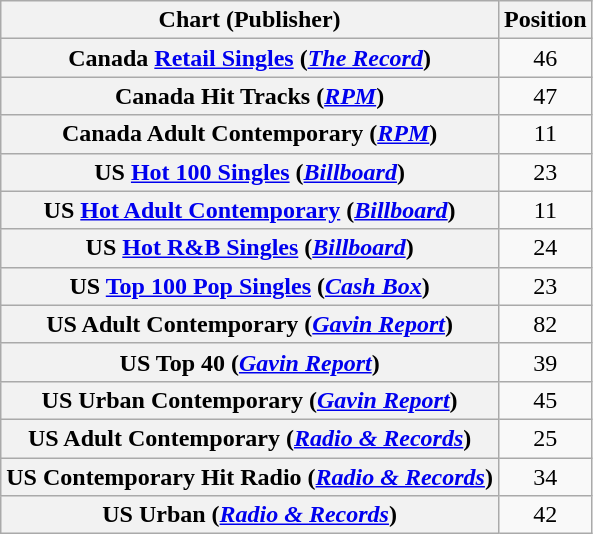<table class="wikitable sortable plainrowheaders" style="text-align:center">
<tr>
<th scope="col">Chart (Publisher)</th>
<th scope="col">Position</th>
</tr>
<tr>
<th scope="row">Canada <a href='#'>Retail Singles</a> (<em><a href='#'>The Record</a></em>)</th>
<td>46</td>
</tr>
<tr>
<th scope="row">Canada Hit Tracks (<em><a href='#'>RPM</a></em>)</th>
<td>47</td>
</tr>
<tr>
<th scope="row">Canada Adult Contemporary (<em><a href='#'>RPM</a></em>)</th>
<td>11</td>
</tr>
<tr>
<th scope="row">US <a href='#'>Hot 100 Singles</a> (<em><a href='#'>Billboard</a></em>)</th>
<td>23</td>
</tr>
<tr>
<th scope="row">US <a href='#'>Hot Adult Contemporary</a> (<em><a href='#'>Billboard</a></em>)</th>
<td>11</td>
</tr>
<tr>
<th scope="row">US <a href='#'>Hot R&B Singles</a> (<em><a href='#'>Billboard</a></em>)</th>
<td>24</td>
</tr>
<tr>
<th scope="row">US <a href='#'>Top 100 Pop Singles</a> (<em><a href='#'>Cash Box</a></em>)</th>
<td>23</td>
</tr>
<tr>
<th scope="row">US Adult Contemporary (<em><a href='#'>Gavin Report</a></em>)</th>
<td>82</td>
</tr>
<tr>
<th scope="row">US Top 40 (<em><a href='#'>Gavin Report</a></em>)</th>
<td>39</td>
</tr>
<tr>
<th scope="row">US Urban Contemporary (<em><a href='#'>Gavin Report</a></em>)</th>
<td>45</td>
</tr>
<tr>
<th scope="row">US Adult Contemporary (<em><a href='#'>Radio & Records</a></em>)</th>
<td>25</td>
</tr>
<tr>
<th scope="row">US Contemporary Hit Radio (<em><a href='#'>Radio & Records</a></em>)</th>
<td>34</td>
</tr>
<tr>
<th scope="row">US Urban (<em><a href='#'>Radio & Records</a></em>)</th>
<td>42</td>
</tr>
</table>
